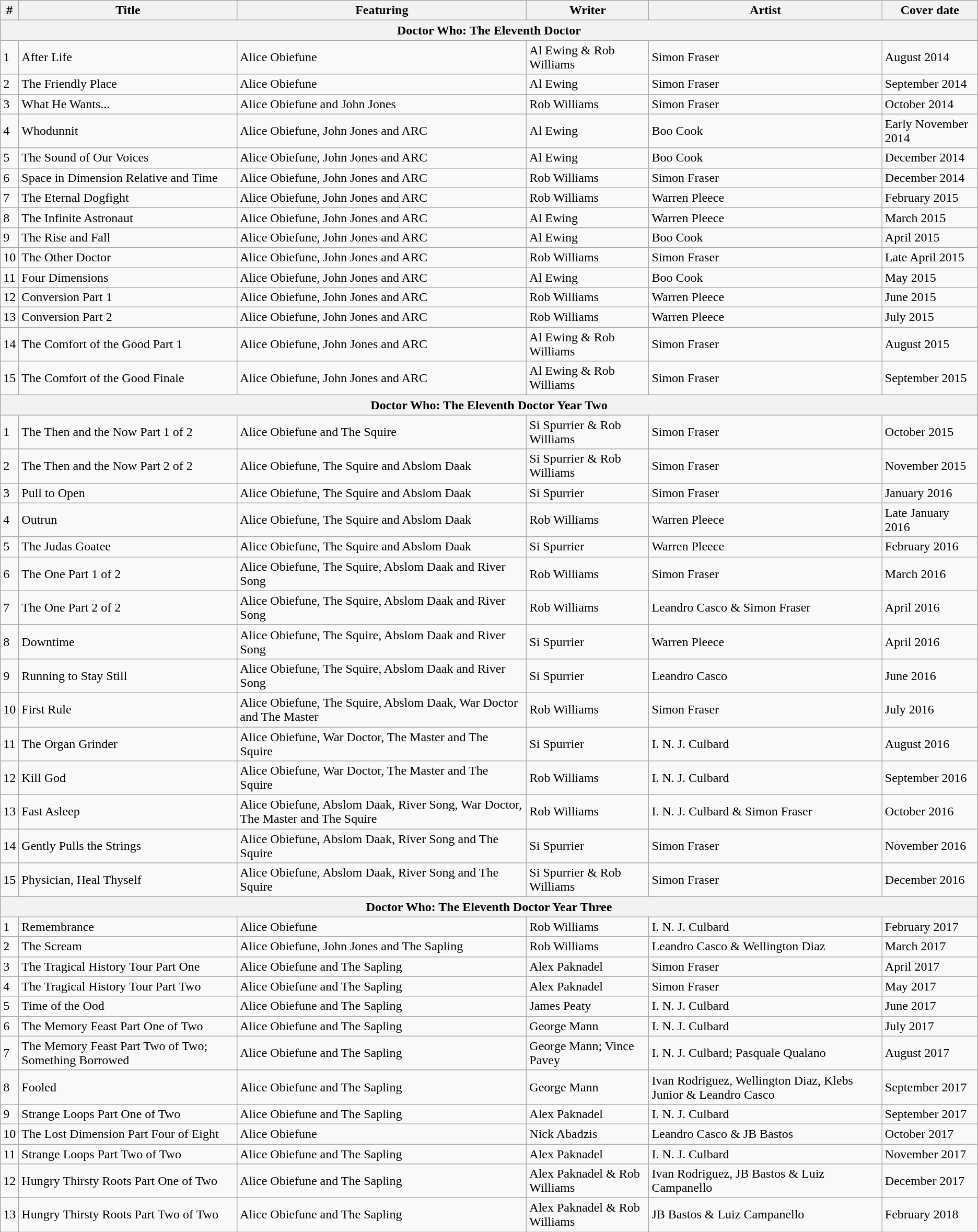<table class="wikitable">
<tr>
<th>#</th>
<th>Title</th>
<th>Featuring</th>
<th>Writer</th>
<th>Artist</th>
<th>Cover date</th>
</tr>
<tr>
<th colspan="6">Doctor Who: The Eleventh Doctor</th>
</tr>
<tr>
<td>1</td>
<td>After Life</td>
<td>Alice Obiefune</td>
<td>Al Ewing & Rob Williams</td>
<td>Simon Fraser</td>
<td>August 2014</td>
</tr>
<tr>
<td>2</td>
<td>The Friendly Place</td>
<td>Alice Obiefune</td>
<td>Al Ewing</td>
<td>Simon Fraser</td>
<td>September 2014</td>
</tr>
<tr>
<td>3</td>
<td>What He Wants...</td>
<td>Alice Obiefune and John Jones</td>
<td>Rob Williams</td>
<td>Simon Fraser</td>
<td>October 2014</td>
</tr>
<tr>
<td>4</td>
<td>Whodunnit</td>
<td>Alice Obiefune, John Jones and ARC</td>
<td>Al Ewing</td>
<td>Boo Cook</td>
<td>Early November 2014</td>
</tr>
<tr>
<td>5</td>
<td>The Sound of Our Voices</td>
<td>Alice Obiefune, John Jones and ARC</td>
<td>Al Ewing</td>
<td>Boo Cook</td>
<td>December 2014</td>
</tr>
<tr>
<td>6</td>
<td>Space in Dimension Relative and Time</td>
<td>Alice Obiefune, John Jones and ARC</td>
<td>Rob Williams</td>
<td>Simon Fraser</td>
<td>December 2014</td>
</tr>
<tr>
<td>7</td>
<td>The Eternal Dogfight</td>
<td>Alice Obiefune, John Jones and ARC</td>
<td>Rob Williams</td>
<td>Warren Pleece</td>
<td>February 2015</td>
</tr>
<tr>
<td>8</td>
<td>The Infinite Astronaut</td>
<td>Alice Obiefune, John Jones and ARC</td>
<td>Al Ewing</td>
<td>Warren Pleece</td>
<td>March 2015</td>
</tr>
<tr>
<td>9</td>
<td>The Rise and Fall</td>
<td>Alice Obiefune, John Jones and ARC</td>
<td>Al Ewing</td>
<td>Boo Cook</td>
<td>April 2015</td>
</tr>
<tr>
<td>10</td>
<td>The Other Doctor</td>
<td>Alice Obiefune, John Jones and ARC</td>
<td>Rob Williams</td>
<td>Simon Fraser</td>
<td>Late April 2015</td>
</tr>
<tr>
<td>11</td>
<td>Four Dimensions</td>
<td>Alice Obiefune, John Jones and ARC</td>
<td>Al Ewing</td>
<td>Boo Cook</td>
<td>May 2015</td>
</tr>
<tr>
<td>12</td>
<td>Conversion Part 1</td>
<td>Alice Obiefune, John Jones and ARC</td>
<td>Rob Williams</td>
<td>Warren Pleece</td>
<td>June 2015</td>
</tr>
<tr>
<td>13</td>
<td>Conversion Part 2</td>
<td>Alice Obiefune, John Jones and ARC</td>
<td>Rob Williams</td>
<td>Warren Pleece</td>
<td>July 2015</td>
</tr>
<tr>
<td>14</td>
<td>The Comfort of the Good Part 1</td>
<td>Alice Obiefune, John Jones and ARC</td>
<td>Al Ewing & Rob Williams</td>
<td>Simon Fraser</td>
<td>August 2015</td>
</tr>
<tr>
<td>15</td>
<td>The Comfort of the Good Finale</td>
<td>Alice Obiefune, John Jones and ARC</td>
<td>Al Ewing & Rob Williams</td>
<td>Simon Fraser</td>
<td>September 2015</td>
</tr>
<tr>
<th colspan="6">Doctor Who: The Eleventh Doctor Year Two</th>
</tr>
<tr>
<td>1</td>
<td>The Then and the Now Part 1 of 2</td>
<td>Alice Obiefune and The Squire</td>
<td>Si Spurrier & Rob Williams</td>
<td>Simon Fraser</td>
<td>October 2015</td>
</tr>
<tr>
<td>2</td>
<td>The Then and the Now Part 2 of 2</td>
<td>Alice Obiefune, The Squire and Abslom Daak</td>
<td>Si Spurrier & Rob Williams</td>
<td>Simon Fraser</td>
<td>November 2015</td>
</tr>
<tr>
<td>3</td>
<td>Pull to Open</td>
<td>Alice Obiefune, The Squire and Abslom Daak</td>
<td>Si Spurrier</td>
<td>Simon Fraser</td>
<td>January 2016</td>
</tr>
<tr>
<td>4</td>
<td>Outrun</td>
<td>Alice Obiefune, The Squire and Abslom Daak</td>
<td>Rob Williams</td>
<td>Warren Pleece</td>
<td>Late January 2016</td>
</tr>
<tr>
<td>5</td>
<td>The Judas Goatee</td>
<td>Alice Obiefune, The Squire and Abslom Daak</td>
<td>Si Spurrier</td>
<td>Warren Pleece</td>
<td>February 2016</td>
</tr>
<tr>
<td>6</td>
<td>The One Part 1 of 2</td>
<td>Alice Obiefune, The Squire, Abslom Daak and River Song</td>
<td>Rob Williams</td>
<td>Simon Fraser</td>
<td>March 2016</td>
</tr>
<tr>
<td>7</td>
<td>The One Part 2 of 2</td>
<td>Alice Obiefune, The Squire, Abslom Daak and River Song</td>
<td>Rob Williams</td>
<td>Leandro Casco & Simon Fraser</td>
<td>April 2016</td>
</tr>
<tr>
<td>8</td>
<td>Downtime</td>
<td>Alice Obiefune, The Squire, Abslom Daak and River Song</td>
<td>Si Spurrier</td>
<td>Warren Pleece</td>
<td>April 2016</td>
</tr>
<tr>
<td>9</td>
<td>Running to Stay Still</td>
<td>Alice Obiefune, The Squire, Abslom Daak and River Song</td>
<td>Si Spurrier</td>
<td>Leandro Casco</td>
<td>June 2016</td>
</tr>
<tr>
<td>10</td>
<td>First Rule</td>
<td>Alice Obiefune, The Squire, Abslom Daak, War Doctor and The Master</td>
<td>Rob Williams</td>
<td>Simon Fraser</td>
<td>July 2016</td>
</tr>
<tr>
<td>11</td>
<td>The Organ Grinder</td>
<td>Alice Obiefune, War Doctor, The Master and The Squire</td>
<td>Si Spurrier</td>
<td>I. N. J. Culbard</td>
<td>August 2016</td>
</tr>
<tr>
<td>12</td>
<td>Kill God</td>
<td>Alice Obiefune, War Doctor, The Master and The Squire</td>
<td>Rob Williams</td>
<td>I. N. J. Culbard</td>
<td>September 2016</td>
</tr>
<tr>
<td>13</td>
<td>Fast Asleep</td>
<td>Alice Obiefune, Abslom Daak, River Song, War Doctor, The Master and The Squire</td>
<td>Rob Williams</td>
<td>I. N. J. Culbard & Simon Fraser</td>
<td>October 2016</td>
</tr>
<tr>
<td>14</td>
<td>Gently Pulls the Strings</td>
<td>Alice Obiefune, Abslom Daak, River Song and The Squire</td>
<td>Si Spurrier</td>
<td>Simon Fraser</td>
<td>November 2016</td>
</tr>
<tr>
<td>15</td>
<td>Physician, Heal Thyself</td>
<td>Alice Obiefune, Abslom Daak, River Song and The Squire</td>
<td>Si Spurrier & Rob Williams</td>
<td>Simon Fraser</td>
<td>December 2016</td>
</tr>
<tr>
<th colspan="6">Doctor Who: The Eleventh Doctor Year Three</th>
</tr>
<tr>
<td>1</td>
<td>Remembrance</td>
<td>Alice Obiefune</td>
<td>Rob Williams</td>
<td>I. N. J. Culbard</td>
<td>February 2017</td>
</tr>
<tr>
<td>2</td>
<td>The Scream</td>
<td>Alice Obiefune, John Jones and The Sapling</td>
<td>Rob Williams</td>
<td>Leandro Casco & Wellington Diaz</td>
<td>March 2017</td>
</tr>
<tr>
<td>3</td>
<td>The Tragical History Tour Part One</td>
<td>Alice Obiefune and The Sapling</td>
<td>Alex Paknadel</td>
<td>Simon Fraser</td>
<td>April 2017</td>
</tr>
<tr>
<td>4</td>
<td>The Tragical History Tour Part Two</td>
<td>Alice Obiefune and The Sapling</td>
<td>Alex Paknadel</td>
<td>Simon Fraser</td>
<td>May 2017</td>
</tr>
<tr>
<td>5</td>
<td>Time of the Ood</td>
<td>Alice Obiefune and The Sapling</td>
<td>James Peaty</td>
<td>I. N. J. Culbard</td>
<td>June 2017</td>
</tr>
<tr>
<td>6</td>
<td>The Memory Feast Part One of Two</td>
<td>Alice Obiefune and The Sapling</td>
<td>George Mann</td>
<td>I. N. J. Culbard</td>
<td>July 2017</td>
</tr>
<tr>
<td>7</td>
<td>The Memory Feast Part Two of Two; Something Borrowed</td>
<td>Alice Obiefune and The Sapling</td>
<td>George Mann; Vince Pavey</td>
<td>I. N. J. Culbard; Pasquale Qualano</td>
<td>August 2017</td>
</tr>
<tr>
<td>8</td>
<td>Fooled</td>
<td>Alice Obiefune and The Sapling</td>
<td>George Mann</td>
<td>Ivan Rodriguez, Wellington Diaz, Klebs Junior & Leandro Casco</td>
<td>September 2017</td>
</tr>
<tr>
<td>9</td>
<td>Strange Loops Part One of Two</td>
<td>Alice Obiefune and The Sapling</td>
<td>Alex Paknadel</td>
<td>I. N. J. Culbard</td>
<td>September 2017</td>
</tr>
<tr>
<td>10</td>
<td>The Lost Dimension Part Four of Eight</td>
<td>Alice Obiefune</td>
<td>Nick Abadzis</td>
<td>Leandro Casco & JB Bastos</td>
<td>October 2017</td>
</tr>
<tr>
<td>11</td>
<td>Strange Loops Part Two of Two</td>
<td>Alice Obiefune and The Sapling</td>
<td>Alex Paknadel</td>
<td>I. N. J. Culbard</td>
<td>November 2017</td>
</tr>
<tr>
<td>12</td>
<td>Hungry Thirsty Roots Part One of Two</td>
<td>Alice Obiefune and The Sapling</td>
<td>Alex Paknadel & Rob Williams</td>
<td>Ivan Rodriguez, JB Bastos & Luiz Campanello</td>
<td>December 2017</td>
</tr>
<tr>
<td>13</td>
<td>Hungry Thirsty Roots Part Two of Two</td>
<td>Alice Obiefune and The Sapling</td>
<td>Alex Paknadel & Rob Williams</td>
<td>JB Bastos & Luiz Campanello</td>
<td>February 2018</td>
</tr>
</table>
